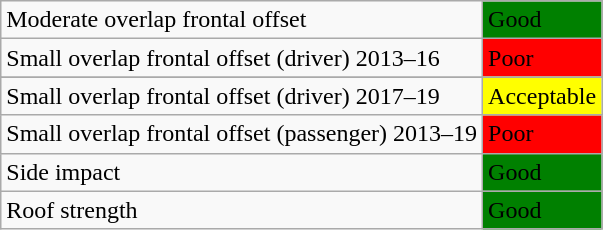<table class="wikitable">
<tr>
<td>Moderate overlap frontal offset</td>
<td style="background: green">Good</td>
</tr>
<tr>
<td>Small overlap frontal offset (driver) 2013–16</td>
<td style="background: red">Poor</td>
</tr>
<tr>
</tr>
<tr>
<td>Small overlap frontal offset (driver) 2017–19</td>
<td style="background: yellow">Acceptable</td>
</tr>
<tr>
<td>Small overlap frontal offset (passenger) 2013–19</td>
<td style="background: red">Poor</td>
</tr>
<tr>
<td>Side impact</td>
<td style="background: green">Good</td>
</tr>
<tr>
<td>Roof strength</td>
<td style="background: green">Good</td>
</tr>
</table>
